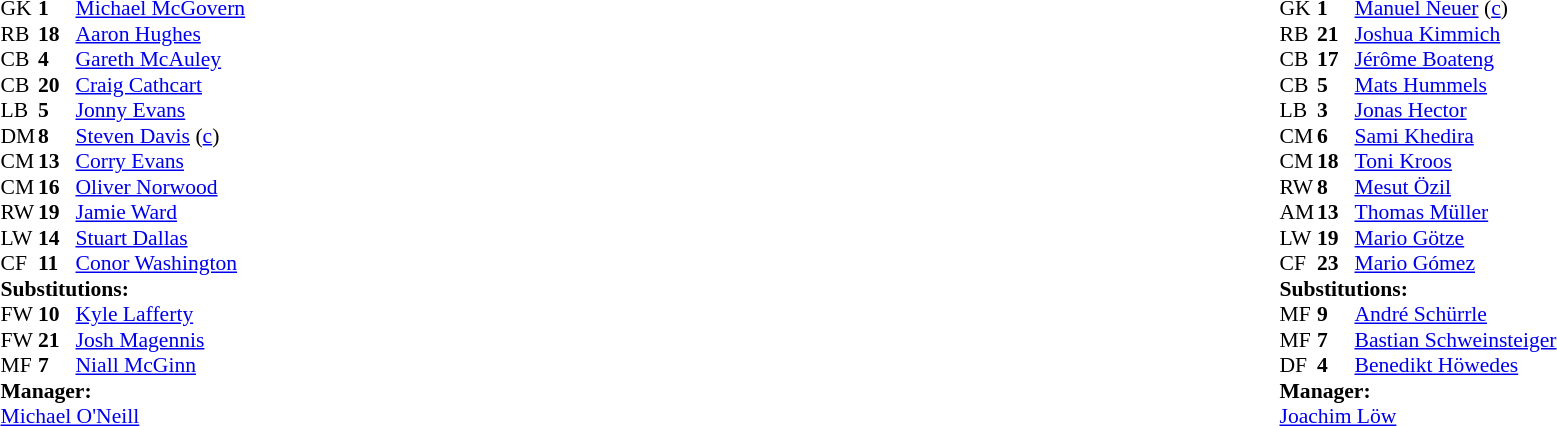<table style="width:100%;">
<tr>
<td style="vertical-align:top; width:40%;"><br><table style="font-size:90%" cellspacing="0" cellpadding="0">
<tr>
<th width="25"></th>
<th width="25"></th>
</tr>
<tr>
<td>GK</td>
<td><strong>1</strong></td>
<td><a href='#'>Michael McGovern</a></td>
</tr>
<tr>
<td>RB</td>
<td><strong>18</strong></td>
<td><a href='#'>Aaron Hughes</a></td>
</tr>
<tr>
<td>CB</td>
<td><strong>4</strong></td>
<td><a href='#'>Gareth McAuley</a></td>
</tr>
<tr>
<td>CB</td>
<td><strong>20</strong></td>
<td><a href='#'>Craig Cathcart</a></td>
</tr>
<tr>
<td>LB</td>
<td><strong>5</strong></td>
<td><a href='#'>Jonny Evans</a></td>
</tr>
<tr>
<td>DM</td>
<td><strong>8</strong></td>
<td><a href='#'>Steven Davis</a> (<a href='#'>c</a>)</td>
</tr>
<tr>
<td>CM</td>
<td><strong>13</strong></td>
<td><a href='#'>Corry Evans</a></td>
<td></td>
<td></td>
</tr>
<tr>
<td>CM</td>
<td><strong>16</strong></td>
<td><a href='#'>Oliver Norwood</a></td>
</tr>
<tr>
<td>RW</td>
<td><strong>19</strong></td>
<td><a href='#'>Jamie Ward</a></td>
<td></td>
<td></td>
</tr>
<tr>
<td>LW</td>
<td><strong>14</strong></td>
<td><a href='#'>Stuart Dallas</a></td>
</tr>
<tr>
<td>CF</td>
<td><strong>11</strong></td>
<td><a href='#'>Conor Washington</a></td>
<td></td>
<td></td>
</tr>
<tr>
<td colspan=3><strong>Substitutions:</strong></td>
</tr>
<tr>
<td>FW</td>
<td><strong>10</strong></td>
<td><a href='#'>Kyle Lafferty</a></td>
<td></td>
<td></td>
</tr>
<tr>
<td>FW</td>
<td><strong>21</strong></td>
<td><a href='#'>Josh Magennis</a></td>
<td></td>
<td></td>
</tr>
<tr>
<td>MF</td>
<td><strong>7</strong></td>
<td><a href='#'>Niall McGinn</a></td>
<td></td>
<td></td>
</tr>
<tr>
<td colspan=3><strong>Manager:</strong></td>
</tr>
<tr>
<td colspan=3><a href='#'>Michael O'Neill</a></td>
</tr>
</table>
</td>
<td valign="top"></td>
<td style="vertical-align:top; width:50%;"><br><table style="font-size:90%; margin:auto;" cellspacing="0" cellpadding="0">
<tr>
<th width=25></th>
<th width=25></th>
</tr>
<tr>
<td>GK</td>
<td><strong>1</strong></td>
<td><a href='#'>Manuel Neuer</a> (<a href='#'>c</a>)</td>
</tr>
<tr>
<td>RB</td>
<td><strong>21</strong></td>
<td><a href='#'>Joshua Kimmich</a></td>
</tr>
<tr>
<td>CB</td>
<td><strong>17</strong></td>
<td><a href='#'>Jérôme Boateng</a></td>
<td></td>
<td></td>
</tr>
<tr>
<td>CB</td>
<td><strong>5</strong></td>
<td><a href='#'>Mats Hummels</a></td>
</tr>
<tr>
<td>LB</td>
<td><strong>3</strong></td>
<td><a href='#'>Jonas Hector</a></td>
</tr>
<tr>
<td>CM</td>
<td><strong>6</strong></td>
<td><a href='#'>Sami Khedira</a></td>
<td></td>
<td></td>
</tr>
<tr>
<td>CM</td>
<td><strong>18</strong></td>
<td><a href='#'>Toni Kroos</a></td>
</tr>
<tr>
<td>RW</td>
<td><strong>8</strong></td>
<td><a href='#'>Mesut Özil</a></td>
</tr>
<tr>
<td>AM</td>
<td><strong>13</strong></td>
<td><a href='#'>Thomas Müller</a></td>
</tr>
<tr>
<td>LW</td>
<td><strong>19</strong></td>
<td><a href='#'>Mario Götze</a></td>
<td></td>
<td></td>
</tr>
<tr>
<td>CF</td>
<td><strong>23</strong></td>
<td><a href='#'>Mario Gómez</a></td>
</tr>
<tr>
<td colspan=3><strong>Substitutions:</strong></td>
</tr>
<tr>
<td>MF</td>
<td><strong>9</strong></td>
<td><a href='#'>André Schürrle</a></td>
<td></td>
<td></td>
</tr>
<tr>
<td>MF</td>
<td><strong>7</strong></td>
<td><a href='#'>Bastian Schweinsteiger</a></td>
<td></td>
<td></td>
</tr>
<tr>
<td>DF</td>
<td><strong>4</strong></td>
<td><a href='#'>Benedikt Höwedes</a></td>
<td></td>
<td></td>
</tr>
<tr>
<td colspan=3><strong>Manager:</strong></td>
</tr>
<tr>
<td colspan=3><a href='#'>Joachim Löw</a></td>
</tr>
</table>
</td>
</tr>
</table>
